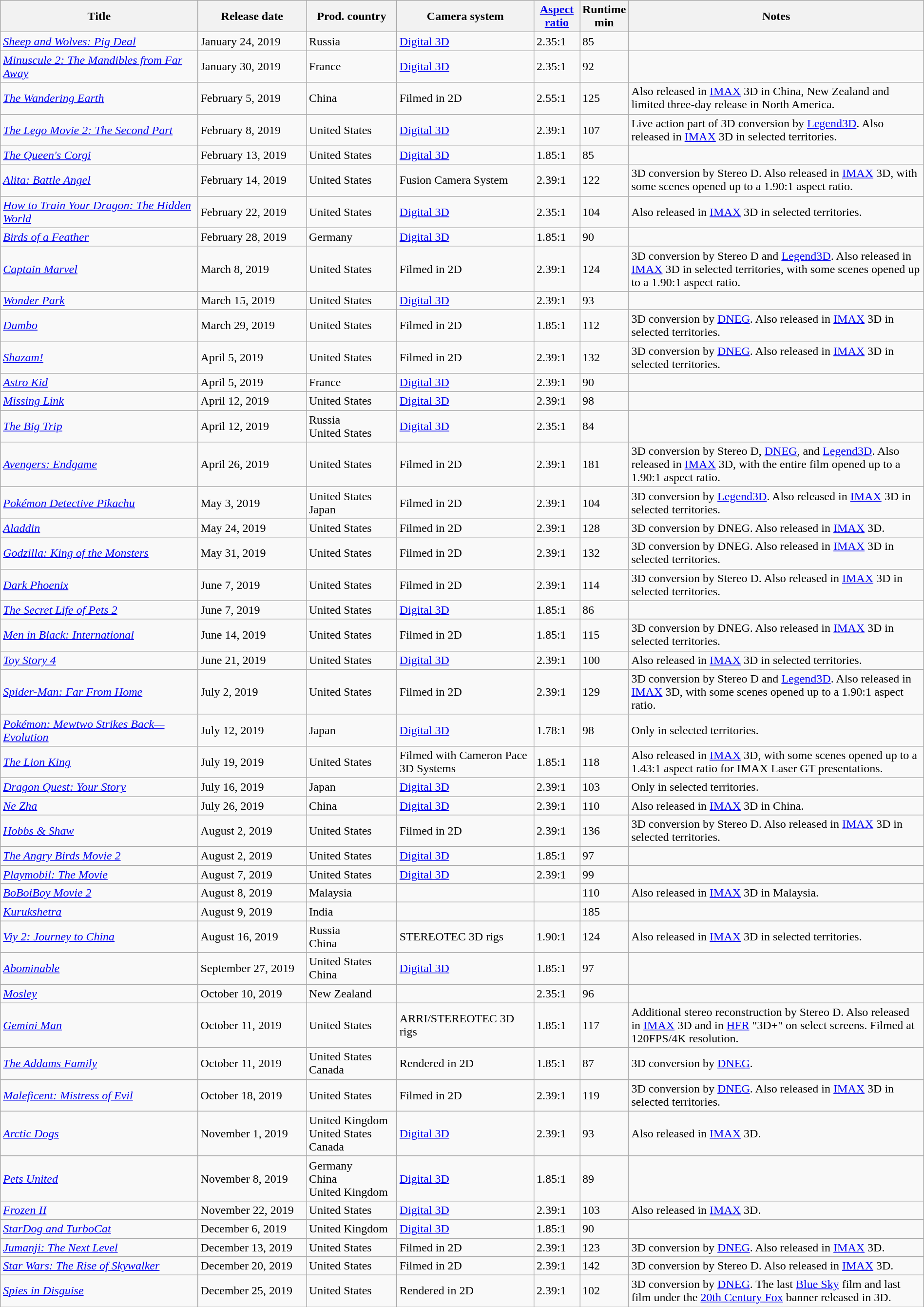<table class="wikitable sortable" width="100%">
<tr>
<th width="22%">Title</th>
<th width="12%">Release date</th>
<th width="10%">Prod. country</th>
<th width="15%">Camera system</th>
<th width="5%"><a href='#'>Aspect ratio</a></th>
<th width="3%">Runtime min</th>
<th width="33%" class="unsortable">Notes</th>
</tr>
<tr>
<td><em><a href='#'>Sheep and Wolves: Pig Deal</a></em></td>
<td>January 24, 2019</td>
<td>Russia</td>
<td><a href='#'>Digital 3D</a></td>
<td>2.35:1</td>
<td>85</td>
<td></td>
</tr>
<tr>
<td><em><a href='#'>Minuscule 2: The Mandibles from Far Away</a></em></td>
<td>January 30, 2019</td>
<td>France</td>
<td><a href='#'>Digital 3D</a></td>
<td>2.35:1</td>
<td>92</td>
<td></td>
</tr>
<tr>
<td><em><a href='#'>The Wandering Earth</a></em></td>
<td>February 5, 2019</td>
<td>China</td>
<td>Filmed in 2D</td>
<td>2.55:1</td>
<td>125</td>
<td>Also released in <a href='#'>IMAX</a> 3D in China, New Zealand and limited three-day release in North America.</td>
</tr>
<tr>
<td><em><a href='#'>The Lego Movie 2: The Second Part</a></em></td>
<td>February 8, 2019</td>
<td>United States</td>
<td><a href='#'>Digital 3D</a></td>
<td>2.39:1</td>
<td>107</td>
<td>Live action part of 3D conversion by <a href='#'>Legend3D</a>. Also released in <a href='#'>IMAX</a> 3D in selected territories.</td>
</tr>
<tr>
<td><em><a href='#'>The Queen's Corgi</a></em></td>
<td>February 13, 2019</td>
<td>United States</td>
<td><a href='#'>Digital 3D</a></td>
<td>1.85:1</td>
<td>85</td>
<td></td>
</tr>
<tr>
<td><em><a href='#'>Alita: Battle Angel</a></em></td>
<td>February 14, 2019</td>
<td>United States</td>
<td>Fusion Camera System</td>
<td>2.39:1</td>
<td>122</td>
<td>3D conversion by Stereo D. Also released in <a href='#'>IMAX</a> 3D, with some scenes opened up to a 1.90:1 aspect ratio.</td>
</tr>
<tr>
<td><em><a href='#'>How to Train Your Dragon: The Hidden World</a></em></td>
<td>February 22, 2019</td>
<td>United States</td>
<td><a href='#'>Digital 3D</a></td>
<td>2.35:1</td>
<td>104</td>
<td>Also released in <a href='#'>IMAX</a> 3D in selected territories.</td>
</tr>
<tr>
<td><em><a href='#'>Birds of a Feather</a></em></td>
<td>February 28, 2019</td>
<td>Germany</td>
<td><a href='#'>Digital 3D</a></td>
<td>1.85:1</td>
<td>90</td>
<td></td>
</tr>
<tr>
<td><em><a href='#'>Captain Marvel</a></em></td>
<td>March 8, 2019</td>
<td>United States</td>
<td>Filmed in 2D</td>
<td>2.39:1</td>
<td>124</td>
<td>3D conversion by Stereo D and <a href='#'>Legend3D</a>. Also released in <a href='#'>IMAX</a> 3D in selected territories, with some scenes opened up to a 1.90:1 aspect ratio.</td>
</tr>
<tr>
<td><em><a href='#'>Wonder Park</a></em></td>
<td>March 15, 2019</td>
<td>United States</td>
<td><a href='#'>Digital 3D</a></td>
<td>2.39:1</td>
<td>93</td>
<td></td>
</tr>
<tr>
<td><em><a href='#'>Dumbo</a></em></td>
<td>March 29, 2019</td>
<td>United States</td>
<td>Filmed in 2D</td>
<td>1.85:1</td>
<td>112</td>
<td>3D conversion by <a href='#'>DNEG</a>. Also released in <a href='#'>IMAX</a> 3D in selected territories.</td>
</tr>
<tr>
<td><em><a href='#'>Shazam!</a></em></td>
<td>April 5, 2019</td>
<td>United States</td>
<td>Filmed in 2D</td>
<td>2.39:1</td>
<td>132</td>
<td>3D conversion by <a href='#'>DNEG</a>. Also released in <a href='#'>IMAX</a> 3D in selected territories.</td>
</tr>
<tr>
<td><em><a href='#'>Astro Kid</a></em></td>
<td>April 5, 2019</td>
<td>France</td>
<td><a href='#'>Digital 3D</a></td>
<td>2.39:1</td>
<td>90</td>
<td></td>
</tr>
<tr>
<td><em><a href='#'>Missing Link</a></em></td>
<td>April 12, 2019</td>
<td>United States</td>
<td><a href='#'>Digital 3D</a></td>
<td>2.39:1</td>
<td>98</td>
<td></td>
</tr>
<tr>
<td><em><a href='#'>The Big Trip</a></em></td>
<td>April 12, 2019</td>
<td>Russia<br>United States</td>
<td><a href='#'>Digital 3D</a></td>
<td>2.35:1</td>
<td>84</td>
<td></td>
</tr>
<tr>
<td><em><a href='#'>Avengers: Endgame</a></em></td>
<td>April 26, 2019</td>
<td>United States</td>
<td>Filmed in 2D</td>
<td>2.39:1</td>
<td>181</td>
<td>3D conversion by Stereo D, <a href='#'>DNEG</a>, and <a href='#'>Legend3D</a>. Also released in <a href='#'>IMAX</a> 3D, with the entire film opened up to a 1.90:1 aspect ratio.</td>
</tr>
<tr>
<td><em><a href='#'>Pokémon Detective Pikachu</a></em></td>
<td>May 3, 2019</td>
<td>United States<br>Japan</td>
<td>Filmed in 2D</td>
<td>2.39:1</td>
<td>104</td>
<td>3D conversion by <a href='#'>Legend3D</a>. Also released in <a href='#'>IMAX</a> 3D in selected territories.</td>
</tr>
<tr>
<td><em><a href='#'>Aladdin</a></em></td>
<td>May 24, 2019</td>
<td>United States</td>
<td>Filmed in 2D</td>
<td>2.39:1</td>
<td>128</td>
<td>3D conversion by DNEG. Also released in <a href='#'>IMAX</a> 3D.</td>
</tr>
<tr>
<td><em><a href='#'>Godzilla: King of the Monsters</a></em></td>
<td>May 31, 2019</td>
<td>United States</td>
<td>Filmed in 2D</td>
<td>2.39:1</td>
<td>132</td>
<td>3D conversion by DNEG. Also released in <a href='#'>IMAX</a> 3D in selected territories.</td>
</tr>
<tr>
<td><em><a href='#'>Dark Phoenix</a></em></td>
<td>June 7, 2019</td>
<td>United States</td>
<td>Filmed in 2D</td>
<td>2.39:1</td>
<td>114</td>
<td>3D conversion by Stereo D. Also released in <a href='#'>IMAX</a> 3D in selected territories.</td>
</tr>
<tr>
<td><em><a href='#'>The Secret Life of Pets 2</a></em></td>
<td>June 7, 2019</td>
<td>United States</td>
<td><a href='#'>Digital 3D</a></td>
<td>1.85:1</td>
<td>86</td>
<td></td>
</tr>
<tr>
<td><em><a href='#'>Men in Black: International</a></em></td>
<td>June 14, 2019</td>
<td>United States</td>
<td>Filmed in 2D</td>
<td>1.85:1</td>
<td>115</td>
<td>3D conversion by DNEG. Also released in <a href='#'>IMAX</a> 3D in selected territories.</td>
</tr>
<tr>
<td><em><a href='#'>Toy Story 4</a></em></td>
<td>June 21, 2019</td>
<td>United States</td>
<td><a href='#'>Digital 3D</a></td>
<td>2.39:1</td>
<td>100</td>
<td>Also released in <a href='#'>IMAX</a> 3D in selected territories.</td>
</tr>
<tr>
<td><em><a href='#'>Spider-Man: Far From Home</a></em></td>
<td>July 2, 2019</td>
<td>United States</td>
<td>Filmed in 2D</td>
<td>2.39:1</td>
<td>129</td>
<td>3D conversion by Stereo D and <a href='#'>Legend3D</a>. Also released in <a href='#'>IMAX</a> 3D, with some scenes opened up to a 1.90:1 aspect ratio.</td>
</tr>
<tr>
<td><em><a href='#'>Pokémon: Mewtwo Strikes Back—Evolution</a></em></td>
<td>July 12, 2019</td>
<td>Japan</td>
<td><a href='#'>Digital 3D</a></td>
<td>1.78:1</td>
<td>98</td>
<td>Only in selected territories.</td>
</tr>
<tr>
<td><em><a href='#'>The Lion King</a></em></td>
<td>July 19, 2019</td>
<td>United States</td>
<td>Filmed with Cameron Pace 3D Systems</td>
<td>1.85:1</td>
<td>118</td>
<td>Also released in <a href='#'>IMAX</a> 3D, with some scenes opened up to a 1.43:1 aspect ratio for IMAX Laser GT presentations.</td>
</tr>
<tr>
<td><em><a href='#'>Dragon Quest: Your Story</a></em></td>
<td>July 16, 2019</td>
<td>Japan</td>
<td><a href='#'>Digital 3D</a></td>
<td>2.39:1</td>
<td>103</td>
<td>Only in selected territories.</td>
</tr>
<tr>
<td><em><a href='#'>Ne Zha</a></em></td>
<td>July 26, 2019</td>
<td>China</td>
<td><a href='#'>Digital 3D</a></td>
<td>2.39:1</td>
<td>110</td>
<td>Also released in <a href='#'>IMAX</a> 3D in China.</td>
</tr>
<tr>
<td><em><a href='#'>Hobbs & Shaw</a></em></td>
<td>August 2, 2019</td>
<td>United States</td>
<td>Filmed in 2D</td>
<td>2.39:1</td>
<td>136</td>
<td>3D conversion by Stereo D. Also released in <a href='#'>IMAX</a> 3D in selected territories.</td>
</tr>
<tr>
<td><em><a href='#'>The Angry Birds Movie 2</a></em></td>
<td>August 2, 2019</td>
<td>United States</td>
<td><a href='#'>Digital 3D</a></td>
<td>1.85:1</td>
<td>97</td>
<td></td>
</tr>
<tr>
<td><em><a href='#'>Playmobil: The Movie</a></em></td>
<td>August 7, 2019</td>
<td>United States</td>
<td><a href='#'>Digital 3D</a></td>
<td>2.39:1</td>
<td>99</td>
<td></td>
</tr>
<tr>
<td><em><a href='#'>BoBoiBoy Movie 2</a></em></td>
<td>August 8, 2019</td>
<td>Malaysia</td>
<td></td>
<td></td>
<td>110</td>
<td>Also released in <a href='#'>IMAX</a> 3D in Malaysia.</td>
</tr>
<tr>
<td><em><a href='#'>Kurukshetra</a></em></td>
<td>August 9, 2019</td>
<td>India</td>
<td></td>
<td></td>
<td>185</td>
<td></td>
</tr>
<tr>
<td><em><a href='#'>Viy 2: Journey to China</a></em></td>
<td>August 16, 2019</td>
<td>Russia<br>China</td>
<td>STEREOTEC 3D rigs</td>
<td>1.90:1</td>
<td>124</td>
<td>Also released in <a href='#'>IMAX</a> 3D in selected territories.</td>
</tr>
<tr>
<td><em><a href='#'>Abominable</a></em></td>
<td>September 27, 2019</td>
<td>United States<br>China</td>
<td><a href='#'>Digital 3D</a></td>
<td>1.85:1</td>
<td>97</td>
<td></td>
</tr>
<tr>
<td><em><a href='#'>Mosley</a></em></td>
<td>October 10, 2019</td>
<td>New Zealand</td>
<td></td>
<td>2.35:1</td>
<td>96</td>
<td></td>
</tr>
<tr>
<td><em><a href='#'>Gemini Man</a></em></td>
<td>October 11, 2019</td>
<td>United States</td>
<td>ARRI/STEREOTEC 3D rigs</td>
<td>1.85:1</td>
<td>117</td>
<td>Additional stereo reconstruction by Stereo D. Also released in <a href='#'>IMAX</a> 3D and in <a href='#'>HFR</a> "3D+" on select screens. Filmed at 120FPS/4K resolution.</td>
</tr>
<tr>
<td><em><a href='#'>The Addams Family</a></em></td>
<td>October 11, 2019</td>
<td>United States<br>Canada</td>
<td>Rendered in 2D</td>
<td>1.85:1</td>
<td>87</td>
<td>3D conversion by <a href='#'>DNEG</a>.</td>
</tr>
<tr>
<td><em><a href='#'>Maleficent: Mistress of Evil</a></em></td>
<td>October 18, 2019</td>
<td>United States</td>
<td>Filmed in 2D</td>
<td>2.39:1</td>
<td>119</td>
<td>3D conversion by <a href='#'>DNEG</a>. Also released in <a href='#'>IMAX</a> 3D in selected territories.</td>
</tr>
<tr>
<td><em><a href='#'>Arctic Dogs</a></em></td>
<td>November 1, 2019</td>
<td>United Kingdom<br>United States<br>
Canada</td>
<td><a href='#'>Digital 3D</a></td>
<td>2.39:1</td>
<td>93</td>
<td>Also released in <a href='#'>IMAX</a> 3D.</td>
</tr>
<tr>
<td><em><a href='#'>Pets United</a></em></td>
<td>November 8, 2019</td>
<td>Germany<br>China<br>
United Kingdom</td>
<td><a href='#'>Digital 3D</a></td>
<td>1.85:1</td>
<td>89</td>
<td></td>
</tr>
<tr>
<td><em><a href='#'>Frozen II</a></em></td>
<td>November 22, 2019</td>
<td>United States</td>
<td><a href='#'>Digital 3D</a></td>
<td>2.39:1</td>
<td>103</td>
<td>Also released in <a href='#'>IMAX</a> 3D.</td>
</tr>
<tr>
<td><em><a href='#'>StarDog and TurboCat</a></em></td>
<td>December 6, 2019</td>
<td>United Kingdom</td>
<td><a href='#'>Digital 3D</a></td>
<td>1.85:1</td>
<td>90</td>
<td></td>
</tr>
<tr>
<td><em><a href='#'>Jumanji: The Next Level</a></em></td>
<td>December 13, 2019</td>
<td>United States</td>
<td>Filmed in 2D</td>
<td>2.39:1</td>
<td>123</td>
<td>3D conversion by <a href='#'>DNEG</a>. Also released in <a href='#'>IMAX</a> 3D.</td>
</tr>
<tr>
<td><em><a href='#'>Star Wars: The Rise of Skywalker</a></em></td>
<td>December 20, 2019</td>
<td>United States</td>
<td>Filmed in 2D</td>
<td>2.39:1</td>
<td>142</td>
<td>3D conversion by Stereo D. Also released in <a href='#'>IMAX</a> 3D.</td>
</tr>
<tr>
<td><em><a href='#'>Spies in Disguise</a></em></td>
<td>December 25, 2019</td>
<td>United States</td>
<td>Rendered in 2D</td>
<td>2.39:1</td>
<td>102</td>
<td>3D conversion by <a href='#'>DNEG</a>. The last <a href='#'>Blue Sky</a> film and last film under the <a href='#'>20th Century Fox</a> banner released in 3D.</td>
</tr>
</table>
